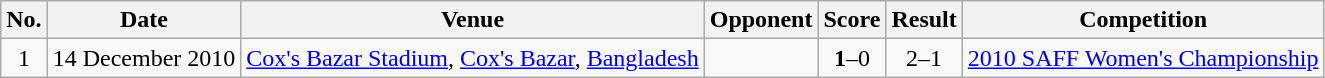<table class="wikitable plainrowheaders sortable">
<tr>
<th scope="col">No.</th>
<th scope="col">Date</th>
<th scope="col">Venue</th>
<th scope="col">Opponent</th>
<th scope="col">Score</th>
<th scope="col">Result</th>
<th scope="col">Competition</th>
</tr>
<tr>
<td align="center">1</td>
<td>14 December 2010</td>
<td><a href='#'>Cox's Bazar Stadium</a>, <a href='#'>Cox's Bazar</a>, <a href='#'>Bangladesh</a></td>
<td></td>
<td align="center"><strong>1</strong>–0</td>
<td align="center">2–1</td>
<td><a href='#'>2010 SAFF Women's Championship</a></td>
</tr>
</table>
